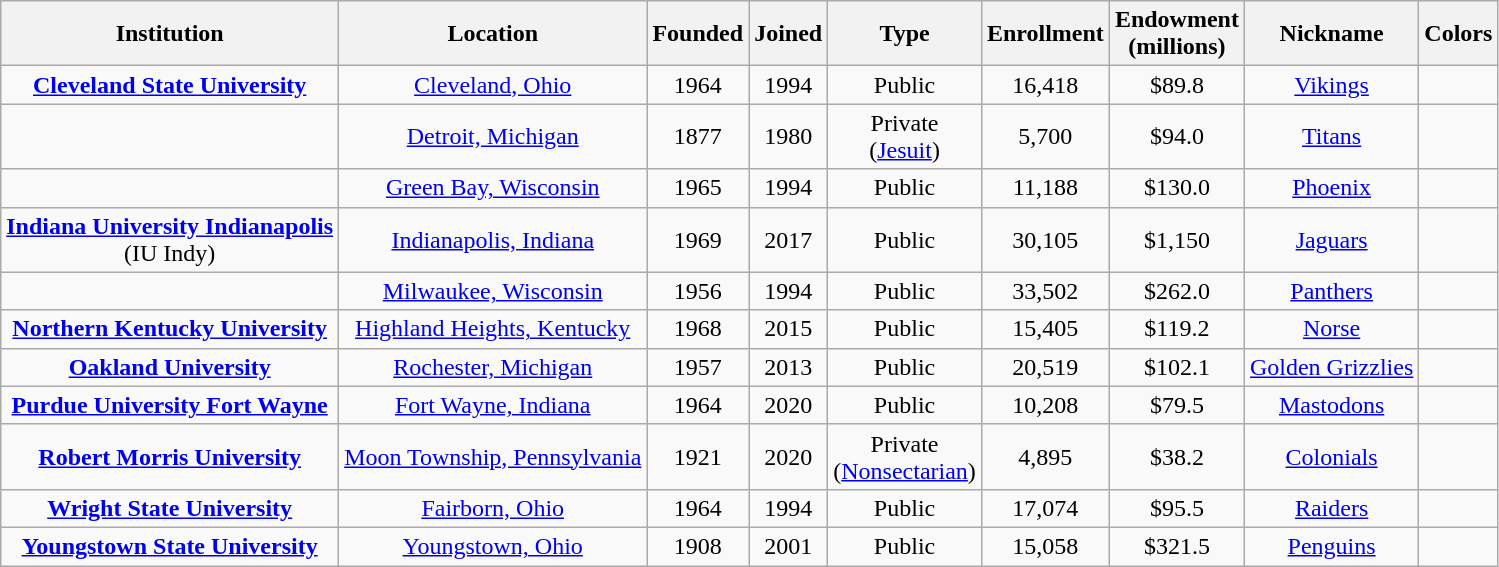<table class="wikitable sortable" style="text-align: center;">
<tr>
<th>Institution</th>
<th>Location</th>
<th>Founded</th>
<th>Joined</th>
<th>Type</th>
<th>Enrollment</th>
<th>Endowment<br>(millions)</th>
<th>Nickname</th>
<th class="unsortable">Colors</th>
</tr>
<tr>
<td><strong><a href='#'>Cleveland State University</a></strong></td>
<td><a href='#'>Cleveland, Ohio</a></td>
<td>1964</td>
<td>1994</td>
<td>Public</td>
<td>16,418</td>
<td>$89.8</td>
<td><a href='#'>Vikings</a></td>
<td></td>
</tr>
<tr>
<td></td>
<td><a href='#'>Detroit, Michigan</a></td>
<td>1877</td>
<td>1980</td>
<td>Private<br>(<a href='#'>Jesuit</a>)</td>
<td>5,700</td>
<td>$94.0</td>
<td><a href='#'>Titans</a></td>
<td></td>
</tr>
<tr>
<td></td>
<td><a href='#'>Green Bay, Wisconsin</a></td>
<td>1965</td>
<td>1994</td>
<td>Public</td>
<td>11,188<br></td>
<td>$130.0</td>
<td><a href='#'>Phoenix</a></td>
<td></td>
</tr>
<tr>
<td><strong><a href='#'>Indiana University Indianapolis</a></strong><br>(IU Indy)</td>
<td><a href='#'>Indianapolis, Indiana</a></td>
<td>1969</td>
<td>2017</td>
<td>Public</td>
<td>30,105</td>
<td>$1,150</td>
<td><a href='#'>Jaguars</a></td>
<td></td>
</tr>
<tr>
<td></td>
<td><a href='#'>Milwaukee, Wisconsin</a></td>
<td>1956</td>
<td>1994</td>
<td>Public</td>
<td>33,502</td>
<td>$262.0</td>
<td><a href='#'>Panthers</a></td>
<td></td>
</tr>
<tr>
<td><strong><a href='#'>Northern Kentucky University</a></strong></td>
<td><a href='#'>Highland Heights, Kentucky</a></td>
<td>1968</td>
<td>2015</td>
<td>Public</td>
<td>15,405</td>
<td>$119.2</td>
<td><a href='#'>Norse</a></td>
<td></td>
</tr>
<tr>
<td><strong><a href='#'>Oakland University</a></strong></td>
<td><a href='#'>Rochester, Michigan</a></td>
<td>1957</td>
<td>2013</td>
<td>Public</td>
<td>20,519</td>
<td>$102.1</td>
<td><a href='#'>Golden Grizzlies</a></td>
<td></td>
</tr>
<tr>
<td><strong><a href='#'>Purdue University Fort Wayne</a></strong></td>
<td><a href='#'>Fort Wayne, Indiana</a></td>
<td>1964</td>
<td>2020</td>
<td>Public</td>
<td>10,208</td>
<td>$79.5</td>
<td><a href='#'>Mastodons</a></td>
<td></td>
</tr>
<tr>
<td><strong><a href='#'>Robert Morris University</a></strong></td>
<td><a href='#'>Moon Township, Pennsylvania</a></td>
<td>1921</td>
<td>2020</td>
<td>Private<br>(<a href='#'>Nonsectarian</a>)</td>
<td>4,895</td>
<td>$38.2</td>
<td><a href='#'>Colonials</a></td>
<td></td>
</tr>
<tr>
<td><strong><a href='#'>Wright State University</a></strong></td>
<td><a href='#'>Fairborn, Ohio</a></td>
<td>1964</td>
<td>1994</td>
<td>Public</td>
<td>17,074</td>
<td>$95.5</td>
<td><a href='#'>Raiders</a></td>
<td></td>
</tr>
<tr>
<td><strong><a href='#'>Youngstown State University</a></strong></td>
<td><a href='#'>Youngstown, Ohio</a></td>
<td>1908</td>
<td>2001</td>
<td>Public</td>
<td>15,058</td>
<td>$321.5</td>
<td><a href='#'>Penguins</a></td>
<td></td>
</tr>
</table>
